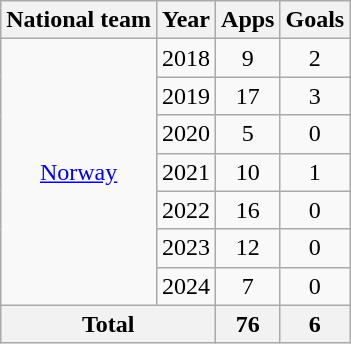<table class="wikitable" style="text-align:center">
<tr>
<th>National team</th>
<th>Year</th>
<th>Apps</th>
<th>Goals</th>
</tr>
<tr>
<td rowspan="7"><a href='#'>Norway</a></td>
<td>2018</td>
<td>9</td>
<td>2</td>
</tr>
<tr>
<td>2019</td>
<td>17</td>
<td>3</td>
</tr>
<tr>
<td>2020</td>
<td>5</td>
<td>0</td>
</tr>
<tr>
<td>2021</td>
<td>10</td>
<td>1</td>
</tr>
<tr>
<td>2022</td>
<td>16</td>
<td>0</td>
</tr>
<tr>
<td>2023</td>
<td>12</td>
<td>0</td>
</tr>
<tr>
<td>2024</td>
<td>7</td>
<td>0</td>
</tr>
<tr>
<th colspan="2">Total</th>
<th>76</th>
<th>6</th>
</tr>
</table>
